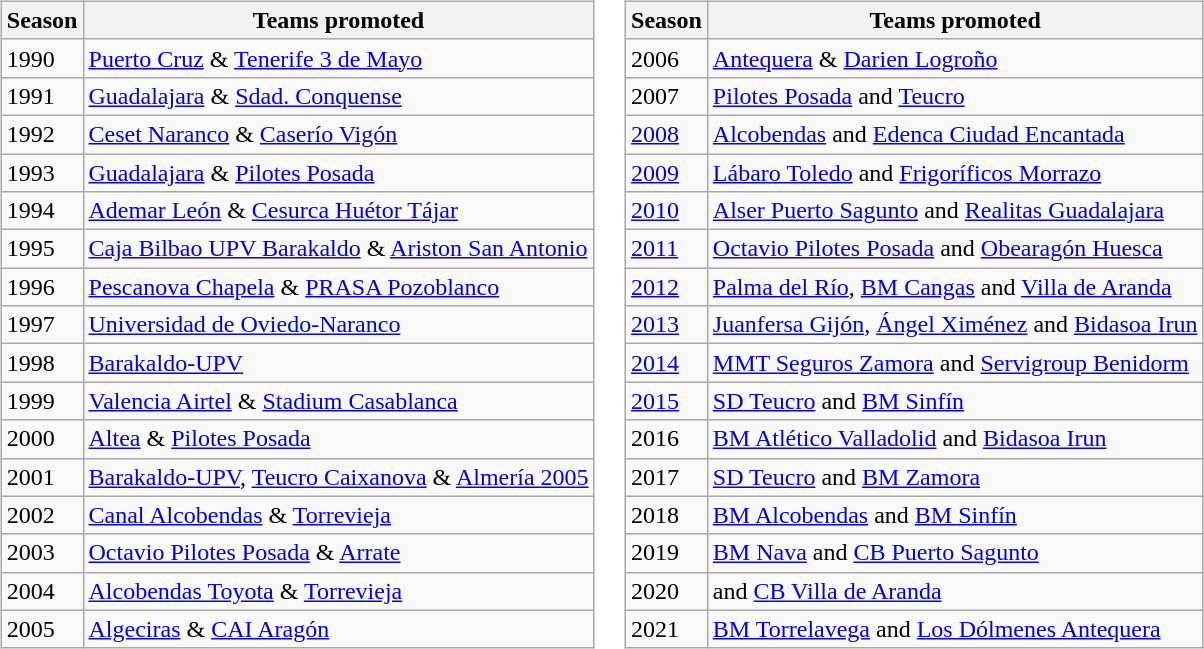<table>
<tr>
<td valign="top" width=0%><br><table class="wikitable">
<tr>
<th scope="col">Season</th>
<th scope="col">Teams promoted</th>
</tr>
<tr>
<td>1990</td>
<td><a href='#'>Puerto Cruz</a> & <a href='#'>Tenerife 3 de Mayo</a></td>
</tr>
<tr>
<td>1991</td>
<td><a href='#'>Guadalajara</a> & <a href='#'>Sdad. Conquense</a></td>
</tr>
<tr>
<td>1992</td>
<td><a href='#'>Ceset Naranco</a> & <a href='#'>Caserío Vigón</a></td>
</tr>
<tr>
<td>1993</td>
<td><a href='#'>Guadalajara</a> & <a href='#'>Pilotes Posada</a></td>
</tr>
<tr>
<td>1994</td>
<td><a href='#'>Ademar León</a> & <a href='#'>Cesurca Huétor Tájar</a></td>
</tr>
<tr>
<td>1995</td>
<td><a href='#'>Caja Bilbao UPV Barakaldo</a> & <a href='#'>Ariston San Antonio</a></td>
</tr>
<tr>
<td>1996</td>
<td><a href='#'>Pescanova Chapela</a> & <a href='#'>PRASA Pozoblanco</a></td>
</tr>
<tr>
<td>1997</td>
<td><a href='#'>Universidad de Oviedo-Naranco</a></td>
</tr>
<tr>
<td>1998</td>
<td><a href='#'>Barakaldo-UPV</a></td>
</tr>
<tr>
<td>1999</td>
<td><a href='#'>Valencia Airtel</a> & <a href='#'>Stadium Casablanca</a></td>
</tr>
<tr>
<td>2000</td>
<td><a href='#'>Altea</a> & <a href='#'>Pilotes Posada</a></td>
</tr>
<tr>
<td>2001</td>
<td><a href='#'>Barakaldo-UPV</a>, <a href='#'>Teucro Caixanova</a> & <a href='#'>Almería 2005</a></td>
</tr>
<tr>
<td>2002</td>
<td><a href='#'>Canal Alcobendas</a> & <a href='#'>Torrevieja</a></td>
</tr>
<tr>
<td>2003</td>
<td><a href='#'>Octavio Pilotes Posada</a> & <a href='#'>Arrate</a></td>
</tr>
<tr>
<td>2004</td>
<td><a href='#'>Alcobendas Toyota</a> & <a href='#'>Torrevieja</a></td>
</tr>
<tr>
<td>2005</td>
<td><a href='#'>Algeciras</a> & <a href='#'>CAI Aragón</a></td>
</tr>
</table>
</td>
<td valign="top" width=0%><br><table class="wikitable">
<tr>
<th scope="col">Season</th>
<th scope="col">Teams promoted</th>
</tr>
<tr>
<td>2006</td>
<td><a href='#'>Antequera</a> & <a href='#'>Darien Logroño</a></td>
</tr>
<tr>
<td>2007</td>
<td><a href='#'>Pilotes Posada</a> and <a href='#'>Teucro</a></td>
</tr>
<tr>
<td><a href='#'>2008</a></td>
<td><a href='#'>Alcobendas</a> and <a href='#'>Edenca Ciudad Encantada</a></td>
</tr>
<tr>
<td><a href='#'>2009</a></td>
<td><a href='#'>Lábaro Toledo</a> and <a href='#'>Frigoríficos Morrazo</a></td>
</tr>
<tr>
<td><a href='#'>2010</a></td>
<td><a href='#'>Alser Puerto Sagunto</a> and <a href='#'>Realitas Guadalajara</a></td>
</tr>
<tr>
<td><a href='#'>2011</a></td>
<td><a href='#'>Octavio Pilotes Posada</a> and <a href='#'>Obearagón Huesca</a></td>
</tr>
<tr>
<td><a href='#'>2012</a></td>
<td><a href='#'>Palma del Río</a>, <a href='#'>BM Cangas</a> and <a href='#'>Villa de Aranda</a></td>
</tr>
<tr>
<td><a href='#'>2013</a></td>
<td><a href='#'>Juanfersa Gijón</a>, <a href='#'>Ángel Ximénez</a> and <a href='#'>Bidasoa Irun</a></td>
</tr>
<tr>
<td><a href='#'>2014</a></td>
<td><a href='#'>MMT Seguros Zamora</a> and <a href='#'>Servigroup Benidorm</a></td>
</tr>
<tr>
<td><a href='#'>2015</a></td>
<td><a href='#'>SD Teucro</a> and <a href='#'>BM Sinfín</a></td>
</tr>
<tr>
<td>2016</td>
<td><a href='#'>BM Atlético Valladolid</a> and <a href='#'>Bidasoa Irun</a></td>
</tr>
<tr>
<td>2017</td>
<td><a href='#'>SD Teucro</a> and <a href='#'>BM Zamora</a></td>
</tr>
<tr>
<td>2018</td>
<td><a href='#'>BM Alcobendas</a> and <a href='#'>BM Sinfín</a></td>
</tr>
<tr>
<td>2019</td>
<td><a href='#'>BM Nava</a> and <a href='#'>CB Puerto Sagunto</a></td>
</tr>
<tr>
<td>2020</td>
<td> and <a href='#'>CB Villa de Aranda</a></td>
</tr>
<tr>
<td>2021</td>
<td><a href='#'>BM Torrelavega</a> and <a href='#'>Los Dólmenes Antequera</a></td>
</tr>
</table>
</td>
</tr>
</table>
